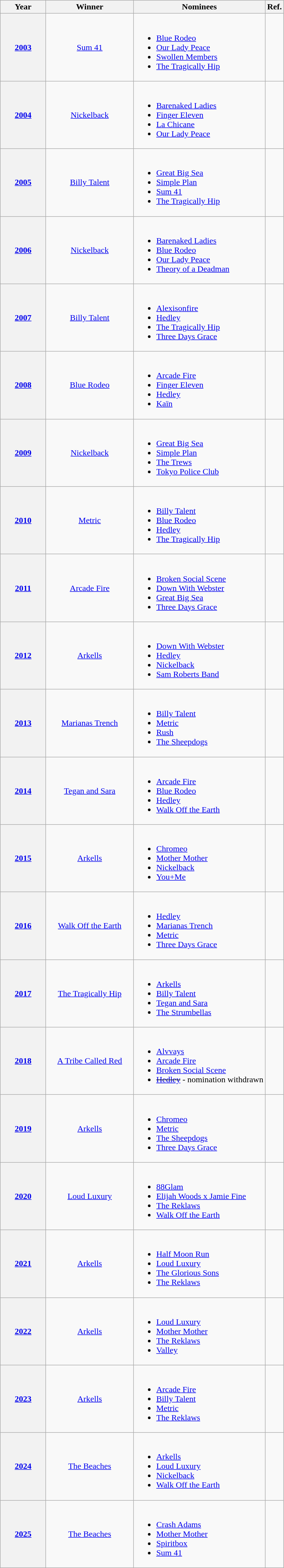<table class="wikitable sortable">
<tr>
<th scope="col" style="width:5em;">Year</th>
<th scope="col" style="width:10em;">Winner</th>
<th scope="col">Nominees</th>
<th scope="col" class="unsortable">Ref.</th>
</tr>
<tr>
<th scope="row"><a href='#'>2003</a></th>
<td align="center"><a href='#'>Sum 41</a></td>
<td><br><ul><li><a href='#'>Blue Rodeo</a></li><li><a href='#'>Our Lady Peace</a></li><li><a href='#'>Swollen Members</a></li><li><a href='#'>The Tragically Hip</a></li></ul></td>
<td align="center"></td>
</tr>
<tr>
<th scope="row" align="center"><a href='#'>2004</a></th>
<td align="center"><a href='#'>Nickelback</a></td>
<td><br><ul><li><a href='#'>Barenaked Ladies</a></li><li><a href='#'>Finger Eleven</a></li><li><a href='#'>La Chicane</a></li><li><a href='#'>Our Lady Peace</a></li></ul></td>
<td align="center"></td>
</tr>
<tr>
<th scope="row" align="center"><a href='#'>2005</a></th>
<td align="center"><a href='#'>Billy Talent</a></td>
<td><br><ul><li><a href='#'>Great Big Sea</a></li><li><a href='#'>Simple Plan</a></li><li><a href='#'>Sum 41</a></li><li><a href='#'>The Tragically Hip</a></li></ul></td>
<td align="center"></td>
</tr>
<tr>
<th scope="row" align="center"><a href='#'>2006</a></th>
<td align="center"><a href='#'>Nickelback</a></td>
<td><br><ul><li><a href='#'>Barenaked Ladies</a></li><li><a href='#'>Blue Rodeo</a></li><li><a href='#'>Our Lady Peace</a></li><li><a href='#'>Theory of a Deadman</a></li></ul></td>
<td align="center"></td>
</tr>
<tr>
<th scope="row" align="center"><a href='#'>2007</a></th>
<td align="center"><a href='#'>Billy Talent</a></td>
<td><br><ul><li><a href='#'>Alexisonfire</a></li><li><a href='#'>Hedley</a></li><li><a href='#'>The Tragically Hip</a></li><li><a href='#'>Three Days Grace</a></li></ul></td>
<td align="center"></td>
</tr>
<tr>
<th scope="row" align="center"><a href='#'>2008</a></th>
<td align="center"><a href='#'>Blue Rodeo</a></td>
<td><br><ul><li><a href='#'>Arcade Fire</a></li><li><a href='#'>Finger Eleven</a></li><li><a href='#'>Hedley</a></li><li><a href='#'>Kaïn</a></li></ul></td>
<td align="center"></td>
</tr>
<tr>
<th scope="row" align="center"><a href='#'>2009</a></th>
<td align="center"><a href='#'>Nickelback</a></td>
<td><br><ul><li><a href='#'>Great Big Sea</a></li><li><a href='#'>Simple Plan</a></li><li><a href='#'>The Trews</a></li><li><a href='#'>Tokyo Police Club</a></li></ul></td>
<td align="center"></td>
</tr>
<tr>
<th scope="row" align="center"><a href='#'>2010</a></th>
<td align="center"><a href='#'>Metric</a></td>
<td><br><ul><li><a href='#'>Billy Talent</a></li><li><a href='#'>Blue Rodeo</a></li><li><a href='#'>Hedley</a></li><li><a href='#'>The Tragically Hip</a></li></ul></td>
<td align="center"></td>
</tr>
<tr>
<th scope="row" align="center"><a href='#'>2011</a></th>
<td align="center"><a href='#'>Arcade Fire</a></td>
<td><br><ul><li><a href='#'>Broken Social Scene</a></li><li><a href='#'>Down With Webster</a></li><li><a href='#'>Great Big Sea</a></li><li><a href='#'>Three Days Grace</a></li></ul></td>
<td align="center"></td>
</tr>
<tr>
<th scope="row" align="center"><a href='#'>2012</a></th>
<td align="center"><a href='#'>Arkells</a></td>
<td><br><ul><li><a href='#'>Down With Webster</a></li><li><a href='#'>Hedley</a></li><li><a href='#'>Nickelback</a></li><li><a href='#'>Sam Roberts Band</a></li></ul></td>
<td align="center"></td>
</tr>
<tr>
<th scope="row" align="center"><a href='#'>2013</a></th>
<td align="center"><a href='#'>Marianas Trench</a></td>
<td><br><ul><li><a href='#'>Billy Talent</a></li><li><a href='#'>Metric</a></li><li><a href='#'>Rush</a></li><li><a href='#'>The Sheepdogs</a></li></ul></td>
<td align="center"></td>
</tr>
<tr>
<th scope="row" align="center"><a href='#'>2014</a></th>
<td align="center"><a href='#'>Tegan and Sara</a></td>
<td><br><ul><li><a href='#'>Arcade Fire</a></li><li><a href='#'>Blue Rodeo</a></li><li><a href='#'>Hedley</a></li><li><a href='#'>Walk Off the Earth</a></li></ul></td>
<td align="center"></td>
</tr>
<tr>
<th scope="row" align="center"><a href='#'>2015</a></th>
<td align="center"><a href='#'>Arkells</a></td>
<td><br><ul><li><a href='#'>Chromeo</a></li><li><a href='#'>Mother Mother</a></li><li><a href='#'>Nickelback</a></li><li><a href='#'>You+Me</a></li></ul></td>
<td align="center"></td>
</tr>
<tr>
<th scope="row" align="center"><a href='#'>2016</a></th>
<td align="center"><a href='#'>Walk Off the Earth</a></td>
<td><br><ul><li><a href='#'>Hedley</a></li><li><a href='#'>Marianas Trench</a></li><li><a href='#'>Metric</a></li><li><a href='#'>Three Days Grace</a></li></ul></td>
<td align="center"></td>
</tr>
<tr>
<th scope="row" align="center"><a href='#'>2017</a></th>
<td align="center"><a href='#'>The Tragically Hip</a></td>
<td><br><ul><li><a href='#'>Arkells</a></li><li><a href='#'>Billy Talent</a></li><li><a href='#'>Tegan and Sara</a></li><li><a href='#'>The Strumbellas</a></li></ul></td>
<td align="center"></td>
</tr>
<tr>
<th scope="row" align="center"><a href='#'>2018</a></th>
<td align="center"><a href='#'>A Tribe Called Red</a></td>
<td><br><ul><li><a href='#'>Alvvays</a></li><li><a href='#'>Arcade Fire</a></li><li><a href='#'>Broken Social Scene</a></li><li><s><a href='#'>Hedley</a></s> - nomination withdrawn</li></ul></td>
<td align="center"></td>
</tr>
<tr>
<th scope="row" align="center"><a href='#'>2019</a></th>
<td align="center"><a href='#'>Arkells</a></td>
<td><br><ul><li><a href='#'>Chromeo</a></li><li><a href='#'>Metric</a></li><li><a href='#'>The Sheepdogs</a></li><li><a href='#'>Three Days Grace</a></li></ul></td>
<td align="center"></td>
</tr>
<tr>
<th style="text-align:center;" scope="row"><a href='#'>2020</a></th>
<td align=center><a href='#'>Loud Luxury</a></td>
<td><br><ul><li><a href='#'>88Glam</a></li><li><a href='#'>Elijah Woods x Jamie Fine</a></li><li><a href='#'>The Reklaws</a></li><li><a href='#'>Walk Off the Earth</a></li></ul></td>
<td align="center"></td>
</tr>
<tr>
<th style="text-align:center;" scope="row"><a href='#'>2021</a></th>
<td align=center><a href='#'>Arkells</a></td>
<td><br><ul><li><a href='#'>Half Moon Run</a></li><li><a href='#'>Loud Luxury</a></li><li><a href='#'>The Glorious Sons</a></li><li><a href='#'>The Reklaws</a></li></ul></td>
<td align="center"></td>
</tr>
<tr>
<th style="text-align:center;" scope="row"><a href='#'>2022</a></th>
<td align=center><a href='#'>Arkells</a></td>
<td><br><ul><li><a href='#'>Loud Luxury</a></li><li><a href='#'>Mother Mother</a></li><li><a href='#'>The Reklaws</a></li><li><a href='#'>Valley</a></li></ul></td>
<td align="center"></td>
</tr>
<tr>
<th scope="row"><a href='#'>2023</a></th>
<td align="center"><a href='#'>Arkells</a></td>
<td><br><ul><li><a href='#'>Arcade Fire</a></li><li><a href='#'>Billy Talent</a></li><li><a href='#'>Metric</a></li><li><a href='#'>The Reklaws</a></li></ul></td>
<td align="center"></td>
</tr>
<tr>
<th scope="row"><a href='#'>2024</a></th>
<td align=center><a href='#'>The Beaches</a></td>
<td><br><ul><li><a href='#'>Arkells</a></li><li><a href='#'>Loud Luxury</a></li><li><a href='#'>Nickelback</a></li><li><a href='#'>Walk Off the Earth</a></li></ul></td>
<td align="center"></td>
</tr>
<tr>
<th scope="row"><a href='#'>2025</a></th>
<td align=center><a href='#'>The Beaches</a></td>
<td><br><ul><li><a href='#'>Crash Adams</a></li><li><a href='#'>Mother Mother</a></li><li><a href='#'>Spiritbox</a></li><li><a href='#'>Sum 41</a></li></ul></td>
<td align="center"></td>
</tr>
</table>
